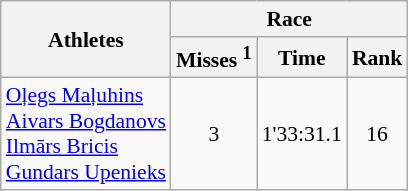<table class="wikitable" border="1" style="font-size:90%">
<tr>
<th rowspan=2>Athletes</th>
<th colspan=3>Race</th>
</tr>
<tr>
<th>Misses <sup>1</sup></th>
<th>Time</th>
<th>Rank</th>
</tr>
<tr>
<td><a href='#'>Oļegs Maļuhins</a><br><a href='#'>Aivars Bogdanovs</a><br><a href='#'>Ilmārs Bricis</a><br><a href='#'>Gundars Upenieks</a></td>
<td align=center>3</td>
<td align=center>1'33:31.1</td>
<td align=center>16</td>
</tr>
</table>
